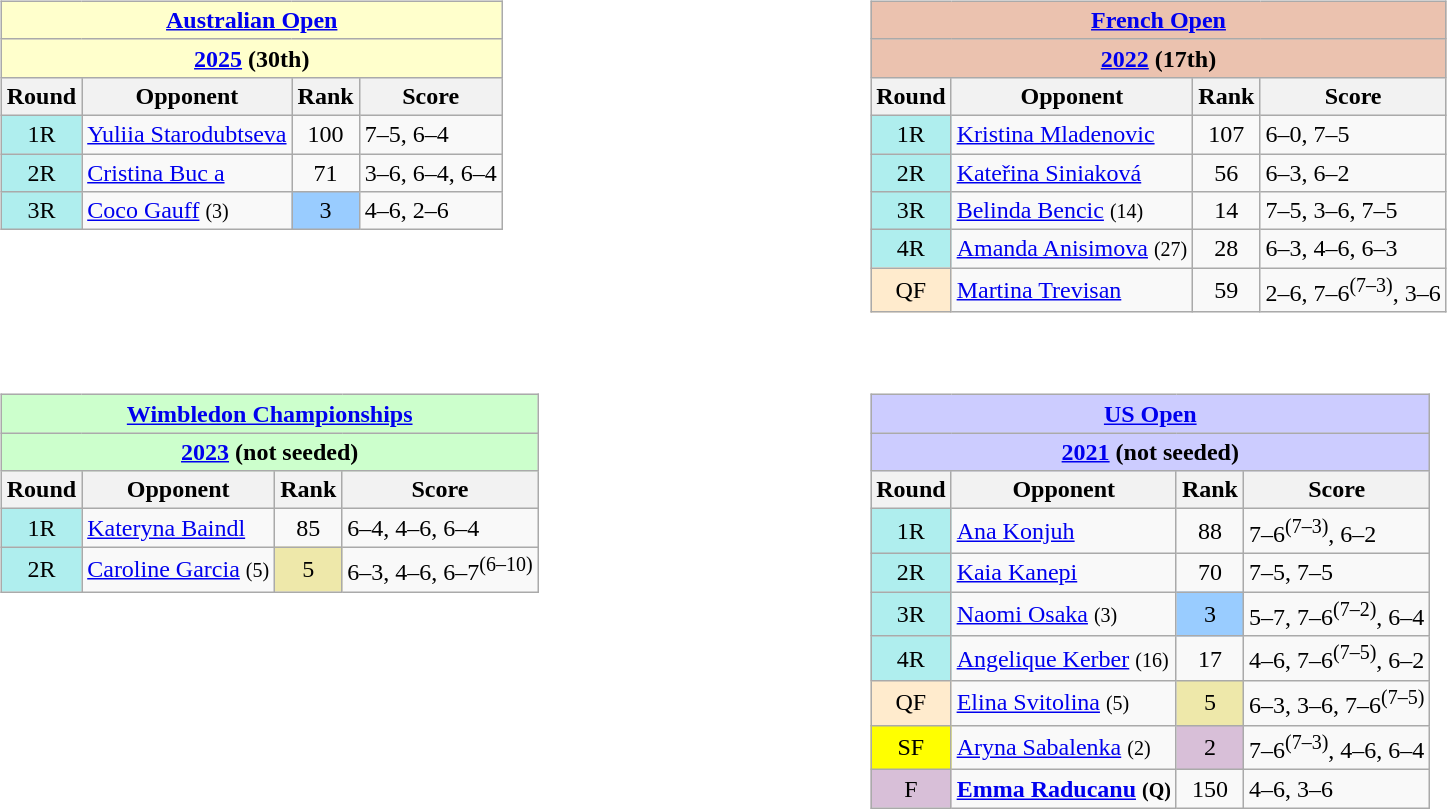<table style=width:95%>
<tr style="vertical-align:top">
<td><br><table class="wikitable nowrap" style=float:left>
<tr>
<th colspan="4" style="background:#ffc;"><a href='#'>Australian Open</a></th>
</tr>
<tr>
<th colspan="4" style="background:#ffc;"><a href='#'>2025</a> (30th)</th>
</tr>
<tr>
<th>Round</th>
<th>Opponent</th>
<th>Rank</th>
<th>Score</th>
</tr>
<tr>
<td style="text-align:center;background:#afeeee;">1R</td>
<td> <a href='#'>Yuliia Starodubtseva</a></td>
<td style="text-align:center">100</td>
<td>7–5, 6–4</td>
</tr>
<tr>
<td style="text-align:center;background:#afeeee;">2R</td>
<td> <a href='#'>Cristina Buc a</a></td>
<td style="text-align:center">71</td>
<td>3–6, 6–4, 6–4</td>
</tr>
<tr>
<td style="text-align:center;background:#afeeee;">3R</td>
<td> <a href='#'>Coco Gauff</a> <small>(3)</small></td>
<td style="text-align:center; background:#9cf">3</td>
<td>4–6, 2–6</td>
</tr>
</table>
</td>
<td><br><table class="wikitable nowrap" style=float:left>
<tr>
<th colspan="4" style="background:#ebc2af;"><a href='#'>French Open</a></th>
</tr>
<tr>
<th colspan="4" style="background:#ebc2af;"><a href='#'>2022</a> (17th)</th>
</tr>
<tr>
<th>Round</th>
<th>Opponent</th>
<th>Rank</th>
<th>Score</th>
</tr>
<tr>
<td style="text-align:center;background:#afeeee;">1R</td>
<td> <a href='#'>Kristina Mladenovic</a></td>
<td style="text-align:center">107</td>
<td>6–0, 7–5</td>
</tr>
<tr>
<td style="text-align:center;background:#afeeee;">2R</td>
<td> <a href='#'>Kateřina Siniaková</a></td>
<td style="text-align:center">56</td>
<td>6–3, 6–2</td>
</tr>
<tr>
<td style="text-align:center;background:#afeeee;">3R</td>
<td> <a href='#'>Belinda Bencic</a> <small>(14)</small></td>
<td style="text-align:center">14</td>
<td>7–5, 3–6, 7–5</td>
</tr>
<tr>
<td style="text-align:center;background:#afeeee;">4R</td>
<td> <a href='#'>Amanda Anisimova</a> <small>(27)</small></td>
<td style="text-align:center">28</td>
<td>6–3, 4–6, 6–3</td>
</tr>
<tr>
<td style="text-align:center;background:#ffebcd;">QF</td>
<td> <a href='#'>Martina Trevisan</a></td>
<td style="text-align:center">59</td>
<td>2–6, 7–6<sup>(7–3)</sup>, 3–6</td>
</tr>
</table>
</td>
</tr>
<tr style="vertical-align:top">
<td><br><table class="wikitable nowrap" style=float:left>
<tr>
<th colspan="4" style="background:#cfc;"><a href='#'>Wimbledon Championships</a></th>
</tr>
<tr>
<th colspan="4" style="background:#cfc;"><a href='#'>2023</a> (not seeded)</th>
</tr>
<tr>
<th>Round</th>
<th>Opponent</th>
<th>Rank</th>
<th>Score</th>
</tr>
<tr>
<td style="text-align:center;background:#afeeee;">1R</td>
<td> <a href='#'>Kateryna Baindl</a></td>
<td style="text-align:center">85</td>
<td>6–4, 4–6, 6–4</td>
</tr>
<tr>
<td style="text-align:center;background:#afeeee;">2R</td>
<td> <a href='#'>Caroline Garcia</a> <small>(5)</small></td>
<td style="text-align:center; background:#eee8aa">5</td>
<td>6–3, 4–6, 6–7<sup>(6–10)</sup></td>
</tr>
</table>
</td>
<td><br><table class="wikitable nowrap" style=float:left>
<tr>
<th colspan="4" style="background:#ccf;"><a href='#'>US Open</a></th>
</tr>
<tr>
<th colspan="4" style="background:#ccf;"><a href='#'>2021</a> (not seeded)</th>
</tr>
<tr>
<th>Round</th>
<th>Opponent</th>
<th>Rank</th>
<th>Score</th>
</tr>
<tr>
<td style="text-align:center;background:#afeeee;">1R</td>
<td> <a href='#'>Ana Konjuh</a></td>
<td style="text-align:center">88</td>
<td>7–6<sup>(7–3)</sup>, 6–2</td>
</tr>
<tr>
<td style="text-align:center;background:#afeeee;">2R</td>
<td> <a href='#'>Kaia Kanepi</a></td>
<td style="text-align:center">70</td>
<td>7–5, 7–5</td>
</tr>
<tr>
<td style="text-align:center;background:#afeeee;">3R</td>
<td> <a href='#'>Naomi Osaka</a> <small>(3)</small></td>
<td style="text-align:center; background:#9cf">3</td>
<td>5–7, 7–6<sup>(7–2)</sup>, 6–4</td>
</tr>
<tr>
<td style="text-align:center;background:#afeeee;">4R</td>
<td> <a href='#'>Angelique Kerber</a> <small>(16)</small></td>
<td style="text-align:center">17</td>
<td>4–6, 7–6<sup>(7–5)</sup>, 6–2</td>
</tr>
<tr>
<td style="text-align:center;background:#ffebcd;">QF</td>
<td> <a href='#'>Elina Svitolina</a> <small>(5)</small></td>
<td style="text-align:center; background:#eee8aa">5</td>
<td>6–3, 3–6, 7–6<sup>(7–5)</sup></td>
</tr>
<tr>
<td style="text-align:center;background:yellow;">SF</td>
<td> <a href='#'>Aryna Sabalenka</a> <small>(2)</small></td>
<td style="text-align:center; background:thistle">2</td>
<td>7–6<sup>(7–3)</sup>, 4–6, 6–4</td>
</tr>
<tr>
<td style="text-align:center; background:thistle;">F</td>
<td><strong> <a href='#'>Emma Raducanu</a> <small>(Q)</small></strong></td>
<td style="text-align:center">150</td>
<td>4–6, 3–6</td>
</tr>
</table>
</td>
</tr>
</table>
